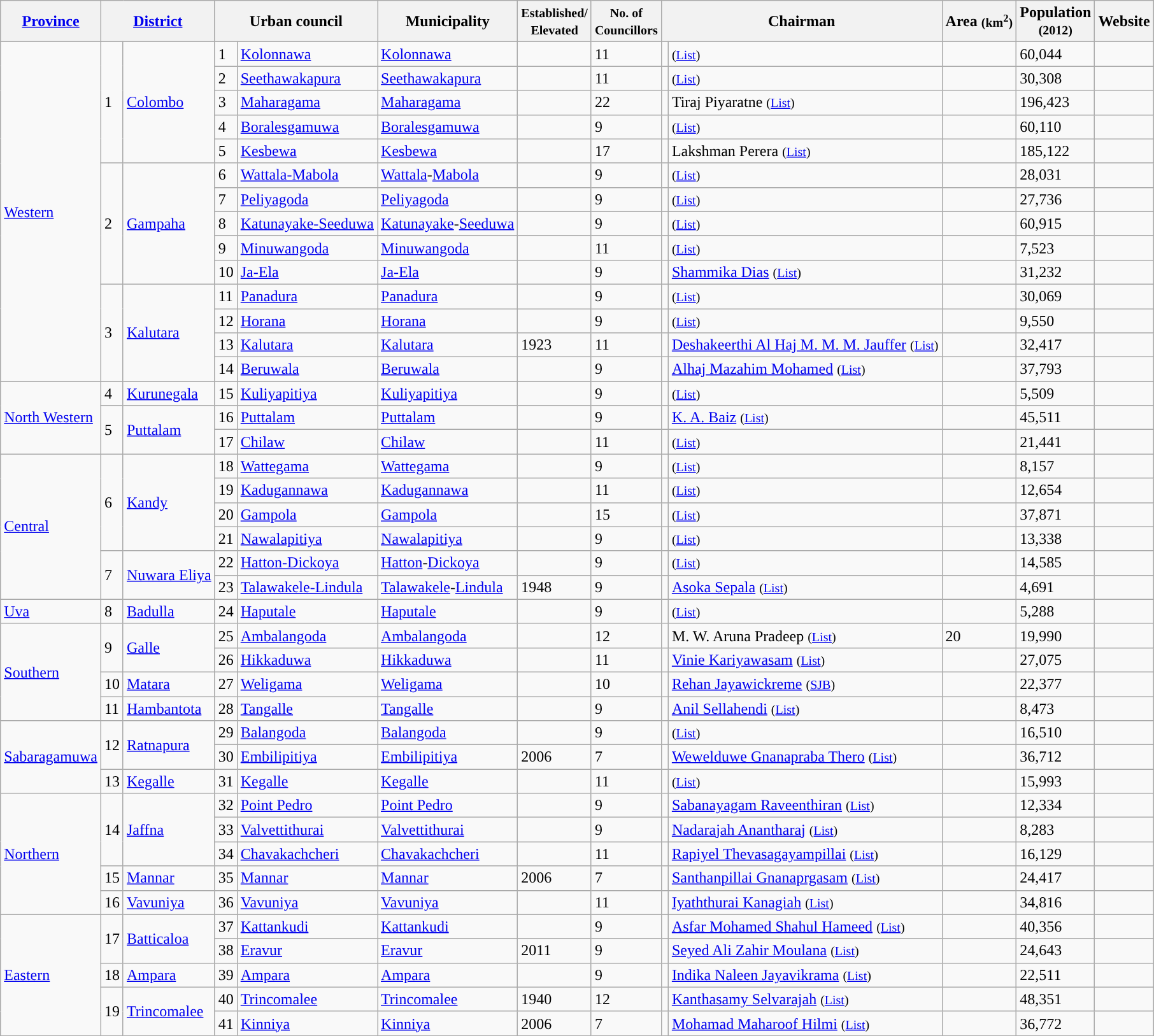<table class="wikitable sortable">
<tr>
<th><a href='#'>Province</a></th>
<th colspan="2"><a href='#'>District</a></th>
<th colspan="2">Urban council</th>
<th>Municipality</th>
<th><small>Established/<br>Elevated</small></th>
<th><small>No. of<br>Councillors</small></th>
<th colspan="2">Chairman</th>
<th>Area <small>(km<sup>2</sup>)</small><br></th>
<th>Population<br><small>(2012)</small></th>
<th>Website</th>
</tr>
<tr>
<td rowspan="14"><a href='#'>Western</a></td>
<td rowspan="5">1</td>
<td rowspan="5"><a href='#'>Colombo</a></td>
<td>1</td>
<td><a href='#'>Kolonnawa</a></td>
<td><a href='#'>Kolonnawa</a></td>
<td></td>
<td>11</td>
<td !align="center" style="background:"></td>
<td> <small>(<a href='#'>List</a>)</small></td>
<td></td>
<td>60,044</td>
<td></td>
</tr>
<tr>
<td>2</td>
<td><a href='#'>Seethawakapura</a></td>
<td><a href='#'>Seethawakapura</a></td>
<td></td>
<td>11</td>
<td !align="center" style="background:"></td>
<td> <small>(<a href='#'>List</a>)</small></td>
<td></td>
<td>30,308</td>
<td></td>
</tr>
<tr>
<td>3</td>
<td><a href='#'>Maharagama</a></td>
<td><a href='#'>Maharagama</a></td>
<td></td>
<td>22</td>
<td !align="center" style="background:"></td>
<td>Tiraj Piyaratne <small>(<a href='#'>List</a>)</small></td>
<td></td>
<td>196,423</td>
<td></td>
</tr>
<tr>
<td>4</td>
<td><a href='#'>Boralesgamuwa</a></td>
<td><a href='#'>Boralesgamuwa</a></td>
<td></td>
<td>9</td>
<td !align="center" style="background:"></td>
<td> <small>(<a href='#'>List</a>)</small></td>
<td></td>
<td>60,110</td>
<td></td>
</tr>
<tr>
<td>5</td>
<td><a href='#'>Kesbewa</a></td>
<td><a href='#'>Kesbewa</a></td>
<td></td>
<td>17</td>
<td !align="center" style="background:"></td>
<td>Lakshman Perera <small>(<a href='#'>List</a>)</small></td>
<td></td>
<td>185,122</td>
<td></td>
</tr>
<tr>
<td rowspan="5">2</td>
<td rowspan="5"><a href='#'>Gampaha</a></td>
<td>6</td>
<td><a href='#'>Wattala-Mabola</a></td>
<td><a href='#'>Wattala</a>-<a href='#'>Mabola</a></td>
<td></td>
<td>9</td>
<td !align="center" style="background:"></td>
<td> <small>(<a href='#'>List</a>)</small></td>
<td></td>
<td>28,031</td>
<td></td>
</tr>
<tr>
<td>7</td>
<td><a href='#'>Peliyagoda</a></td>
<td><a href='#'>Peliyagoda</a></td>
<td></td>
<td>9</td>
<td !align="center" style="background:"></td>
<td> <small>(<a href='#'>List</a>)</small></td>
<td></td>
<td>27,736</td>
<td></td>
</tr>
<tr>
<td>8</td>
<td><a href='#'>Katunayake-Seeduwa</a></td>
<td><a href='#'>Katunayake</a>-<a href='#'>Seeduwa</a></td>
<td></td>
<td>9</td>
<td !align="center" style="background:"></td>
<td> <small>(<a href='#'>List</a>)</small></td>
<td></td>
<td>60,915</td>
<td></td>
</tr>
<tr>
<td>9</td>
<td><a href='#'>Minuwangoda</a></td>
<td><a href='#'>Minuwangoda</a></td>
<td></td>
<td>11</td>
<td !align="center" style="background:"></td>
<td> <small>(<a href='#'>List</a>)</small></td>
<td></td>
<td>7,523</td>
<td></td>
</tr>
<tr>
<td>10</td>
<td><a href='#'>Ja-Ela</a></td>
<td><a href='#'>Ja-Ela</a></td>
<td></td>
<td>9</td>
<td !align="center" style="background:"></td>
<td><a href='#'>Shammika Dias</a> <small>(<a href='#'>List</a>)</small></td>
<td></td>
<td>31,232</td>
<td></td>
</tr>
<tr>
<td rowspan="4">3</td>
<td rowspan="4"><a href='#'>Kalutara</a></td>
<td>11</td>
<td><a href='#'>Panadura</a></td>
<td><a href='#'>Panadura</a></td>
<td></td>
<td>9</td>
<td !align="center" style="background:"></td>
<td> <small>(<a href='#'>List</a>)</small></td>
<td></td>
<td>30,069</td>
<td></td>
</tr>
<tr>
<td>12</td>
<td><a href='#'>Horana</a></td>
<td><a href='#'>Horana</a></td>
<td></td>
<td>9</td>
<td !align="center" style="background:"></td>
<td> <small>(<a href='#'>List</a>)</small></td>
<td></td>
<td>9,550</td>
<td></td>
</tr>
<tr>
<td>13</td>
<td><a href='#'>Kalutara</a></td>
<td><a href='#'>Kalutara</a></td>
<td>1923</td>
<td>11</td>
<td !align="center" style="background:"></td>
<td><a href='#'>Deshakeerthi Al Haj M. M. M. Jauffer</a> <small>(<a href='#'>List</a>)</small></td>
<td></td>
<td>32,417</td>
<td></td>
</tr>
<tr>
<td>14</td>
<td><a href='#'>Beruwala</a></td>
<td><a href='#'>Beruwala</a></td>
<td></td>
<td>9</td>
<td !align="center" style="background:"></td>
<td><a href='#'>Alhaj Mazahim Mohamed</a> <small>(<a href='#'>List</a>)</small></td>
<td></td>
<td>37,793</td>
<td></td>
</tr>
<tr>
<td rowspan="3"><a href='#'>North Western</a></td>
<td>4</td>
<td><a href='#'>Kurunegala</a></td>
<td>15</td>
<td><a href='#'>Kuliyapitiya</a></td>
<td><a href='#'>Kuliyapitiya</a></td>
<td></td>
<td>9</td>
<td !align="center" style="background:"></td>
<td> <small>(<a href='#'>List</a>)</small></td>
<td></td>
<td>5,509</td>
<td></td>
</tr>
<tr>
<td rowspan="2">5</td>
<td rowspan="2"><a href='#'>Puttalam</a></td>
<td>16</td>
<td><a href='#'>Puttalam</a></td>
<td><a href='#'>Puttalam</a></td>
<td></td>
<td>9</td>
<td !align="center" style="background:"></td>
<td><a href='#'>K. A. Baiz</a> <small>(<a href='#'>List</a>)</small></td>
<td></td>
<td>45,511</td>
<td></td>
</tr>
<tr>
<td>17</td>
<td><a href='#'>Chilaw</a></td>
<td><a href='#'>Chilaw</a></td>
<td></td>
<td>11</td>
<td !align="center" style="background:"></td>
<td> <small>(<a href='#'>List</a>)</small></td>
<td></td>
<td>21,441</td>
<td></td>
</tr>
<tr>
<td rowspan="6"><a href='#'>Central</a></td>
<td rowspan="4">6</td>
<td rowspan="4"><a href='#'>Kandy</a></td>
<td>18</td>
<td><a href='#'>Wattegama</a></td>
<td><a href='#'>Wattegama</a></td>
<td></td>
<td>9</td>
<td !align="center" style="background:"></td>
<td> <small>(<a href='#'>List</a>)</small></td>
<td></td>
<td>8,157</td>
<td></td>
</tr>
<tr>
<td>19</td>
<td><a href='#'>Kadugannawa</a></td>
<td><a href='#'>Kadugannawa</a></td>
<td></td>
<td>11</td>
<td !align="center" style="background:"></td>
<td> <small>(<a href='#'>List</a>)</small></td>
<td></td>
<td>12,654</td>
<td></td>
</tr>
<tr>
<td>20</td>
<td><a href='#'>Gampola</a></td>
<td><a href='#'>Gampola</a></td>
<td></td>
<td>15</td>
<td !align="center" style="background:"></td>
<td> <small>(<a href='#'>List</a>)</small></td>
<td></td>
<td>37,871</td>
<td></td>
</tr>
<tr>
<td>21</td>
<td><a href='#'>Nawalapitiya</a></td>
<td><a href='#'>Nawalapitiya</a></td>
<td></td>
<td>9</td>
<td !align="center" style="background:"></td>
<td> <small>(<a href='#'>List</a>)</small></td>
<td></td>
<td>13,338</td>
<td></td>
</tr>
<tr>
<td rowspan="2">7</td>
<td rowspan="2"><a href='#'>Nuwara Eliya</a></td>
<td>22</td>
<td><a href='#'>Hatton-Dickoya</a></td>
<td><a href='#'>Hatton</a>-<a href='#'>Dickoya</a></td>
<td></td>
<td>9</td>
<td !align="center" style="background:"></td>
<td> <small>(<a href='#'>List</a>)</small></td>
<td></td>
<td>14,585</td>
<td></td>
</tr>
<tr>
<td>23</td>
<td><a href='#'>Talawakele-Lindula</a></td>
<td><a href='#'>Talawakele</a>-<a href='#'>Lindula</a></td>
<td>1948</td>
<td>9</td>
<td !align="center" style="background:"></td>
<td><a href='#'>Asoka Sepala</a> <small>(<a href='#'>List</a>)</small></td>
<td></td>
<td>4,691</td>
<td></td>
</tr>
<tr>
<td><a href='#'>Uva</a></td>
<td>8</td>
<td><a href='#'>Badulla</a></td>
<td>24</td>
<td><a href='#'>Haputale</a></td>
<td><a href='#'>Haputale</a></td>
<td></td>
<td>9</td>
<td !align="center" style="background:"></td>
<td> <small>(<a href='#'>List</a>)</small></td>
<td></td>
<td>5,288</td>
<td></td>
</tr>
<tr>
<td rowspan="4"><a href='#'>Southern</a></td>
<td rowspan="2">9</td>
<td rowspan="2"><a href='#'>Galle</a></td>
<td>25</td>
<td><a href='#'>Ambalangoda</a></td>
<td><a href='#'>Ambalangoda</a></td>
<td></td>
<td>12</td>
<td !align="center" style="background:"></td>
<td>M. W. Aruna Pradeep <small>(<a href='#'>List</a>)</small></td>
<td>20</td>
<td>19,990</td>
<td></td>
</tr>
<tr>
<td>26</td>
<td><a href='#'>Hikkaduwa</a></td>
<td><a href='#'>Hikkaduwa</a></td>
<td></td>
<td>11</td>
<td !align="center" style="background:"></td>
<td><a href='#'>Vinie Kariyawasam</a> <small>(<a href='#'>List</a>)</small></td>
<td></td>
<td>27,075</td>
<td></td>
</tr>
<tr>
<td>10</td>
<td><a href='#'>Matara</a></td>
<td>27</td>
<td><a href='#'>Weligama</a></td>
<td><a href='#'>Weligama</a></td>
<td></td>
<td>10</td>
<td !align="center" style="background:"></td>
<td><a href='#'>Rehan Jayawickreme</a> <small>(<a href='#'>SJB</a>)</small></td>
<td></td>
<td>22,377</td>
<td></td>
</tr>
<tr>
<td>11</td>
<td><a href='#'>Hambantota</a></td>
<td>28</td>
<td><a href='#'>Tangalle</a></td>
<td><a href='#'>Tangalle</a></td>
<td></td>
<td>9</td>
<td !align="center" style="background:"></td>
<td><a href='#'>Anil Sellahendi</a> <small>(<a href='#'>List</a>)</small></td>
<td></td>
<td>8,473</td>
<td></td>
</tr>
<tr>
<td rowspan="3"><a href='#'>Sabaragamuwa</a></td>
<td rowspan="2">12</td>
<td rowspan="2"><a href='#'>Ratnapura</a></td>
<td>29</td>
<td><a href='#'>Balangoda</a></td>
<td><a href='#'>Balangoda</a></td>
<td></td>
<td>9</td>
<td !align="center" style="background:"></td>
<td> <small>(<a href='#'>List</a>)</small></td>
<td></td>
<td>16,510</td>
<td></td>
</tr>
<tr>
<td>30</td>
<td><a href='#'>Embilipitiya</a></td>
<td><a href='#'>Embilipitiya</a></td>
<td>2006</td>
<td>7</td>
<td !align="center" style="background:"></td>
<td><a href='#'>Wewelduwe Gnanapraba Thero</a> <small>(<a href='#'>List</a>)</small></td>
<td></td>
<td>36,712</td>
<td></td>
</tr>
<tr>
<td>13</td>
<td><a href='#'>Kegalle</a></td>
<td>31</td>
<td><a href='#'>Kegalle</a></td>
<td><a href='#'>Kegalle</a></td>
<td></td>
<td>11</td>
<td !align="center" style="background:"></td>
<td> <small>(<a href='#'>List</a>)</small></td>
<td></td>
<td>15,993</td>
<td></td>
</tr>
<tr>
<td rowspan="5"><a href='#'>Northern</a></td>
<td rowspan="3">14</td>
<td rowspan="3"><a href='#'>Jaffna</a></td>
<td>32</td>
<td><a href='#'>Point Pedro</a></td>
<td><a href='#'>Point Pedro</a></td>
<td></td>
<td>9</td>
<td !align="center" style="background:"></td>
<td><a href='#'>Sabanayagam Raveenthiran</a> <small>(<a href='#'>List</a>)</small></td>
<td></td>
<td>12,334</td>
<td></td>
</tr>
<tr>
<td>33</td>
<td><a href='#'>Valvettithurai</a></td>
<td><a href='#'>Valvettithurai</a></td>
<td></td>
<td>9</td>
<td !align="center" style="background:"></td>
<td><a href='#'>Nadarajah Anantharaj</a> <small>(<a href='#'>List</a>)</small></td>
<td></td>
<td>8,283</td>
<td></td>
</tr>
<tr>
<td>34</td>
<td><a href='#'>Chavakachcheri</a></td>
<td><a href='#'>Chavakachcheri</a></td>
<td></td>
<td>11</td>
<td !align="center" style="background:"></td>
<td><a href='#'>Rapiyel Thevasagayampillai</a> <small>(<a href='#'>List</a>)</small></td>
<td></td>
<td>16,129</td>
<td></td>
</tr>
<tr>
<td>15</td>
<td><a href='#'>Mannar</a></td>
<td>35</td>
<td><a href='#'>Mannar</a></td>
<td><a href='#'>Mannar</a></td>
<td>2006</td>
<td>7</td>
<td !align="center" style="background:"></td>
<td><a href='#'>Santhanpillai Gnanaprgasam</a> <small>(<a href='#'>List</a>)</small></td>
<td></td>
<td>24,417</td>
<td></td>
</tr>
<tr>
<td>16</td>
<td><a href='#'>Vavuniya</a></td>
<td>36</td>
<td><a href='#'>Vavuniya</a></td>
<td><a href='#'>Vavuniya</a></td>
<td></td>
<td>11</td>
<td !align="center" style="background:"></td>
<td><a href='#'>Iyaththurai Kanagiah</a> <small>(<a href='#'>List</a>)</small></td>
<td></td>
<td>34,816</td>
<td></td>
</tr>
<tr>
<td rowspan="5"><a href='#'>Eastern</a></td>
<td rowspan="2">17</td>
<td rowspan="2"><a href='#'>Batticaloa</a></td>
<td>37</td>
<td><a href='#'>Kattankudi</a></td>
<td><a href='#'>Kattankudi</a></td>
<td></td>
<td>9</td>
<td !align="center" style="background:"></td>
<td><a href='#'>Asfar Mohamed Shahul Hameed</a> <small>(<a href='#'>List</a>)</small></td>
<td></td>
<td>40,356</td>
<td></td>
</tr>
<tr>
<td>38</td>
<td><a href='#'>Eravur</a></td>
<td><a href='#'>Eravur</a></td>
<td>2011</td>
<td>9</td>
<td !align="center" style="background:"></td>
<td><a href='#'>Seyed Ali Zahir Moulana</a> <small>(<a href='#'>List</a>)</small></td>
<td></td>
<td>24,643</td>
<td></td>
</tr>
<tr>
<td>18</td>
<td><a href='#'>Ampara</a></td>
<td>39</td>
<td><a href='#'>Ampara</a></td>
<td><a href='#'>Ampara</a></td>
<td></td>
<td>9</td>
<td !align="center" style="background:"></td>
<td><a href='#'>Indika Naleen Jayavikrama</a> <small>(<a href='#'>List</a>)</small></td>
<td></td>
<td>22,511</td>
<td></td>
</tr>
<tr>
<td rowspan="2">19</td>
<td rowspan="2"><a href='#'>Trincomalee</a></td>
<td>40</td>
<td><a href='#'>Trincomalee</a></td>
<td><a href='#'>Trincomalee</a></td>
<td>1940</td>
<td>12</td>
<td !align="center" style="background:"></td>
<td><a href='#'>Kanthasamy Selvarajah</a> <small>(<a href='#'>List</a>)</small></td>
<td></td>
<td>48,351</td>
<td></td>
</tr>
<tr>
<td>41</td>
<td><a href='#'>Kinniya</a></td>
<td><a href='#'>Kinniya</a></td>
<td>2006</td>
<td>7</td>
<td !align="center" style="background:"></td>
<td><a href='#'>Mohamad Maharoof Hilmi</a> <small>(<a href='#'>List</a>)</small></td>
<td></td>
<td>36,772</td>
<td></td>
</tr>
</table>
